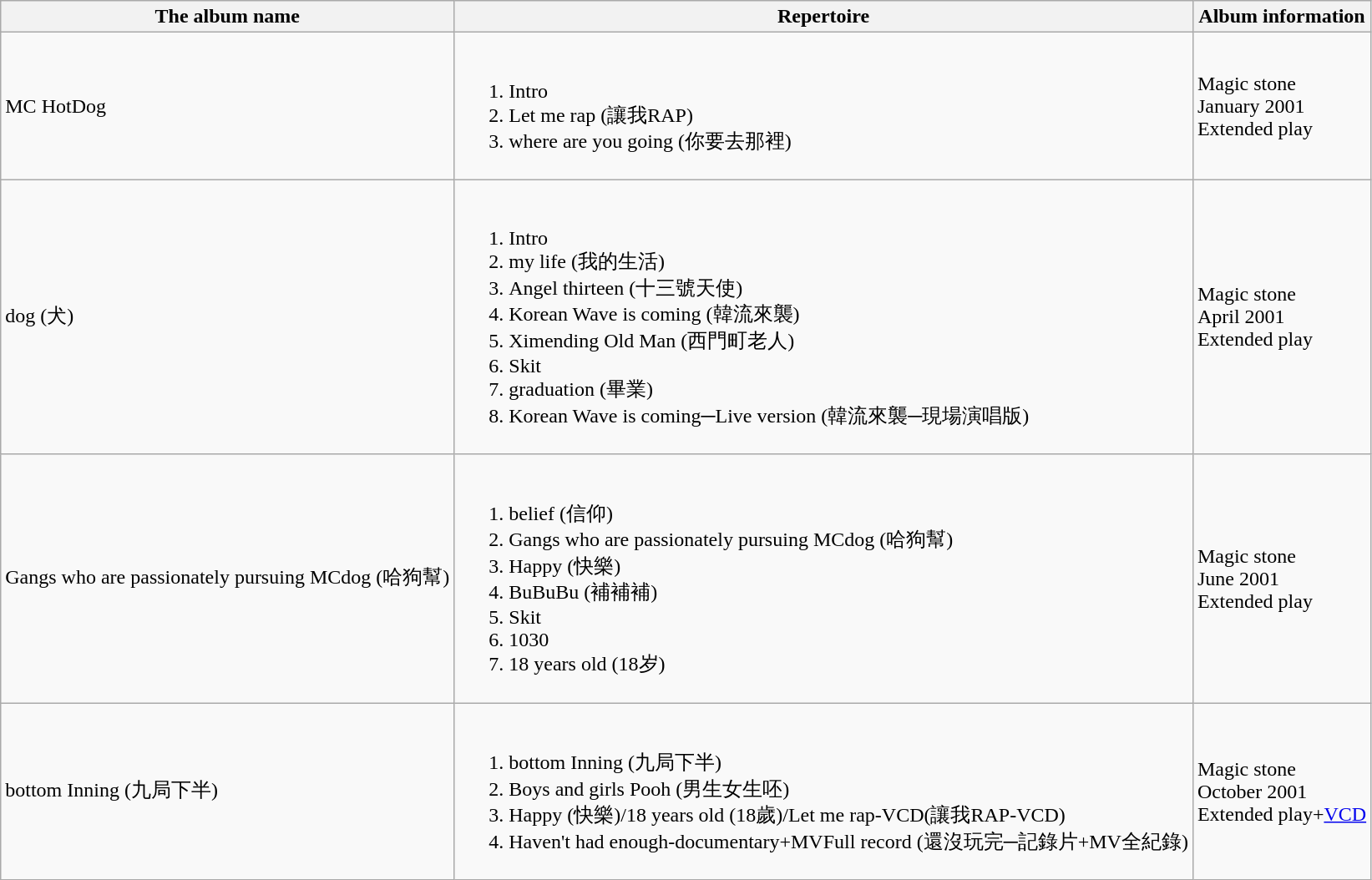<table class="wikitable">
<tr>
<th>The album name</th>
<th>Repertoire</th>
<th>Album information</th>
</tr>
<tr>
<td>MC HotDog</td>
<td><br><ol><li>Intro</li><li>Let me rap (讓我RAP)</li><li>where are you going (你要去那裡)</li></ol></td>
<td>Magic stone<br>January 2001<br>Extended play</td>
</tr>
<tr>
<td>dog (犬)</td>
<td><br><ol><li>Intro</li><li>my life (我的生活)</li><li>Angel thirteen (十三號天使)</li><li>Korean Wave is coming (韓流來襲)</li><li>Ximending Old Man (西門町老人)</li><li>Skit</li><li>graduation (畢業)</li><li>Korean Wave is coming─Live version (韓流來襲─現場演唱版)</li></ol></td>
<td>Magic stone<br>April 2001<br>Extended play</td>
</tr>
<tr>
<td>Gangs who are passionately pursuing MCdog (哈狗幫)</td>
<td><br><ol><li>belief (信仰)</li><li>Gangs who are passionately pursuing MCdog (哈狗幫)</li><li>Happy (快樂)</li><li>BuBuBu (補補補)</li><li>Skit</li><li>1030</li><li>18 years old  (18岁)</li></ol></td>
<td>Magic stone<br>June 2001<br>Extended play</td>
</tr>
<tr>
<td>bottom Inning (九局下半)</td>
<td><br><ol><li>bottom Inning (九局下半)</li><li>Boys and girls Pooh (男生女生呸)</li><li>Happy (快樂)/18 years old (18歲)/Let me rap-VCD(讓我RAP-VCD)</li><li>Haven't had enough-documentary+MVFull record (還沒玩完─記錄片+MV全紀錄)</li></ol></td>
<td>Magic stone<br>October 2001<br>Extended play+<a href='#'>VCD</a></td>
</tr>
</table>
